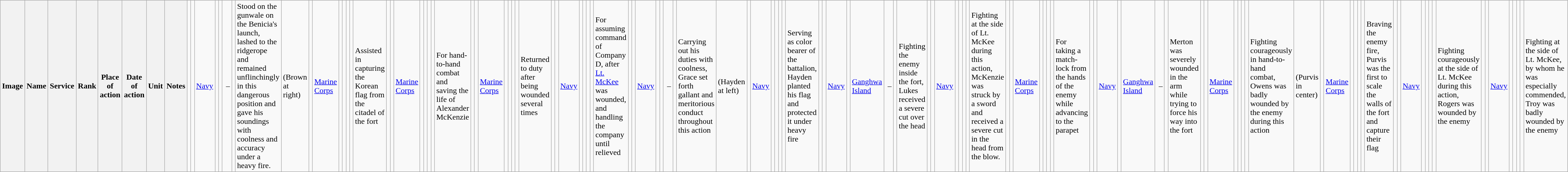<table class="wikitable sortable" style="width:98%;">
<tr>
<th class="unsortable">Image</th>
<th>Name</th>
<th>Service</th>
<th>Rank</th>
<th>Place of action</th>
<th>Date of action</th>
<th>Unit</th>
<th class="unsortable">Notes<br></th>
<td></td>
<td></td>
<td><a href='#'>Navy</a></td>
<td></td>
<td></td>
<td> – </td>
<td></td>
<td>Stood on the gunwale on the Benicia's launch, lashed to the ridgerope and remained unflinchingly in this dangerous position and gave his soundings with coolness and accuracy under a heavy fire.<br></td>
<td> (Brown at right)</td>
<td></td>
<td><a href='#'>Marine Corps</a></td>
<td></td>
<td></td>
<td></td>
<td></td>
<td>Assisted in capturing the Korean flag from the citadel of the fort<br></td>
<td></td>
<td></td>
<td><a href='#'>Marine Corps</a></td>
<td></td>
<td></td>
<td></td>
<td></td>
<td>For hand-to-hand combat and saving the life of Alexander McKenzie<br></td>
<td></td>
<td></td>
<td><a href='#'>Marine Corps</a></td>
<td></td>
<td></td>
<td></td>
<td></td>
<td>Returned to duty after being wounded several times<br></td>
<td></td>
<td></td>
<td><a href='#'>Navy</a></td>
<td></td>
<td></td>
<td></td>
<td></td>
<td>For assuming command of Company D, after <a href='#'>Lt. McKee</a> was wounded, and handling the company until relieved<br></td>
<td></td>
<td></td>
<td><a href='#'>Navy</a></td>
<td></td>
<td></td>
<td> – </td>
<td></td>
<td>Carrying out his duties with coolness, Grace set forth gallant and meritorious conduct throughout this action<br></td>
<td> (Hayden at left)</td>
<td></td>
<td><a href='#'>Navy</a></td>
<td></td>
<td></td>
<td></td>
<td></td>
<td>Serving as color bearer of the battalion, Hayden planted his flag and protected it under heavy fire<br></td>
<td></td>
<td></td>
<td><a href='#'>Navy</a></td>
<td></td>
<td><a href='#'>Ganghwa Island</a></td>
<td> – </td>
<td></td>
<td>Fighting the enemy inside the fort, Lukes received a severe cut over the head<br></td>
<td></td>
<td></td>
<td><a href='#'>Navy</a></td>
<td></td>
<td></td>
<td></td>
<td></td>
<td>Fighting at the side of Lt. McKee during this action, McKenzie was struck by a sword and received a severe cut in the head from the blow.<br></td>
<td></td>
<td></td>
<td><a href='#'>Marine Corps</a></td>
<td></td>
<td></td>
<td></td>
<td></td>
<td>For taking a match-lock from the hands of the enemy while advancing to the parapet<br></td>
<td></td>
<td></td>
<td><a href='#'>Navy</a></td>
<td></td>
<td><a href='#'>Ganghwa Island</a></td>
<td> – </td>
<td></td>
<td>Merton was severely wounded in the arm while trying to force his way into the fort<br></td>
<td></td>
<td></td>
<td><a href='#'>Marine Corps</a></td>
<td></td>
<td></td>
<td></td>
<td></td>
<td>Fighting courageously in hand-to-hand combat, Owens was badly wounded by the enemy during this action<br></td>
<td> (Purvis in center)</td>
<td></td>
<td><a href='#'>Marine Corps</a></td>
<td></td>
<td></td>
<td></td>
<td></td>
<td>Braving the enemy fire, Purvis was the first to scale the walls of the fort and capture their flag<br></td>
<td></td>
<td></td>
<td><a href='#'>Navy</a></td>
<td></td>
<td></td>
<td></td>
<td></td>
<td>Fighting courageously at the side of Lt. McKee during this action, Rogers was wounded by the enemy<br></td>
<td></td>
<td></td>
<td><a href='#'>Navy</a></td>
<td></td>
<td></td>
<td></td>
<td></td>
<td>Fighting at the side of Lt. McKee, by whom he was especially commended, Troy was badly wounded by the enemy</td>
</tr>
</table>
